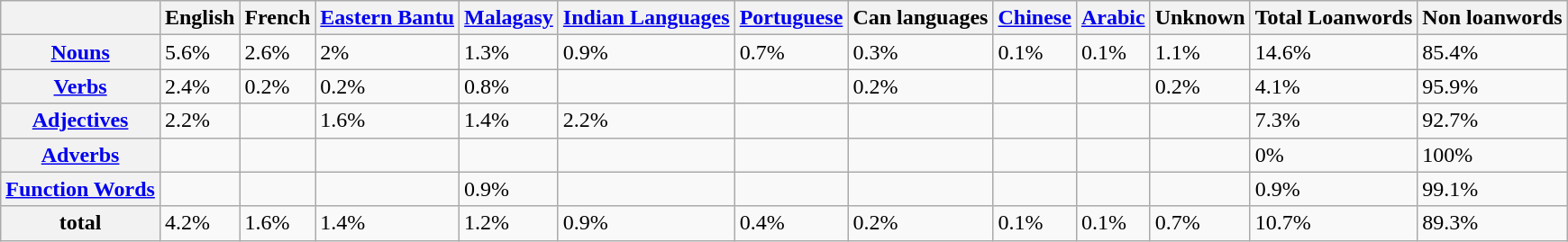<table class="wikitable">
<tr>
<th></th>
<th>English</th>
<th>French</th>
<th><a href='#'>Eastern Bantu</a></th>
<th><a href='#'>Malagasy</a></th>
<th><a href='#'>Indian Languages</a></th>
<th><a href='#'>Portuguese</a></th>
<th>Can languages</th>
<th><a href='#'>Chinese</a></th>
<th><a href='#'>Arabic</a></th>
<th>Unknown</th>
<th>Total Loanwords</th>
<th>Non loanwords</th>
</tr>
<tr>
<th><a href='#'>Nouns</a></th>
<td>5.6%</td>
<td>2.6%</td>
<td>2%</td>
<td>1.3%</td>
<td>0.9%</td>
<td>0.7%</td>
<td>0.3%</td>
<td>0.1%</td>
<td>0.1%</td>
<td>1.1%</td>
<td>14.6%</td>
<td>85.4%</td>
</tr>
<tr>
<th><a href='#'>Verbs</a></th>
<td>2.4%</td>
<td>0.2%</td>
<td>0.2%</td>
<td>0.8%</td>
<td></td>
<td></td>
<td>0.2%</td>
<td></td>
<td></td>
<td>0.2%</td>
<td>4.1%</td>
<td>95.9%</td>
</tr>
<tr>
<th><a href='#'>Adjectives</a></th>
<td>2.2%</td>
<td></td>
<td>1.6%</td>
<td>1.4%</td>
<td>2.2%</td>
<td></td>
<td></td>
<td></td>
<td></td>
<td></td>
<td>7.3%</td>
<td>92.7%</td>
</tr>
<tr>
<th><a href='#'>Adverbs</a></th>
<td></td>
<td></td>
<td></td>
<td></td>
<td></td>
<td></td>
<td></td>
<td></td>
<td></td>
<td></td>
<td>0%</td>
<td>100%</td>
</tr>
<tr>
<th><a href='#'>Function Words</a></th>
<td></td>
<td></td>
<td></td>
<td>0.9%</td>
<td></td>
<td></td>
<td></td>
<td></td>
<td></td>
<td></td>
<td>0.9%</td>
<td>99.1%</td>
</tr>
<tr>
<th>total</th>
<td>4.2%</td>
<td>1.6%</td>
<td>1.4%</td>
<td>1.2%</td>
<td>0.9%</td>
<td>0.4%</td>
<td>0.2%</td>
<td>0.1%</td>
<td>0.1%</td>
<td>0.7%</td>
<td>10.7%</td>
<td>89.3%</td>
</tr>
</table>
